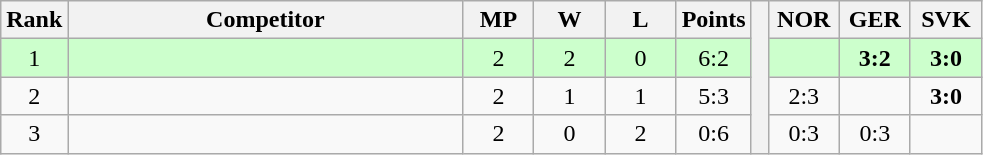<table class="wikitable" style="text-align:center">
<tr>
<th>Rank</th>
<th style="width:16em">Competitor</th>
<th style="width:2.5em">MP</th>
<th style="width:2.5em">W</th>
<th style="width:2.5em">L</th>
<th>Points</th>
<th rowspan="4"> </th>
<th style="width:2.5em">NOR</th>
<th style="width:2.5em">GER</th>
<th style="width:2.5em">SVK</th>
</tr>
<tr style="background:#cfc;">
<td>1</td>
<td style="text-align:left"></td>
<td>2</td>
<td>2</td>
<td>0</td>
<td>6:2</td>
<td></td>
<td><strong>3:2</strong></td>
<td><strong>3:0</strong></td>
</tr>
<tr>
<td>2</td>
<td style="text-align:left"></td>
<td>2</td>
<td>1</td>
<td>1</td>
<td>5:3</td>
<td>2:3</td>
<td></td>
<td><strong>3:0</strong></td>
</tr>
<tr>
<td>3</td>
<td style="text-align:left"></td>
<td>2</td>
<td>0</td>
<td>2</td>
<td>0:6</td>
<td>0:3</td>
<td>0:3</td>
<td></td>
</tr>
</table>
